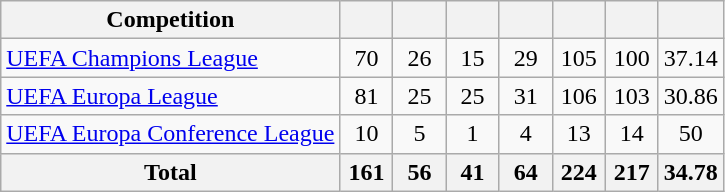<table class="wikitable" style="text-align: center;">
<tr>
<th>Competition</th>
<th style="width:28px"></th>
<th style="width:28px"></th>
<th style="width:28px"></th>
<th style="width:28px"></th>
<th style="width:28px"></th>
<th style="width:28px"></th>
<th style="width:28px"></th>
</tr>
<tr>
<td align=left><a href='#'>UEFA Champions League</a></td>
<td>70</td>
<td>26</td>
<td>15</td>
<td>29</td>
<td>105</td>
<td>100</td>
<td>37.14</td>
</tr>
<tr>
<td align=left><a href='#'>UEFA Europa League</a></td>
<td>81</td>
<td>25</td>
<td>25</td>
<td>31</td>
<td>106</td>
<td>103</td>
<td>30.86</td>
</tr>
<tr>
<td align=left><a href='#'>UEFA Europa Conference League</a></td>
<td>10</td>
<td>5</td>
<td>1</td>
<td>4</td>
<td>13</td>
<td>14</td>
<td>50</td>
</tr>
<tr>
<th>Total</th>
<th>161</th>
<th>56</th>
<th>41</th>
<th>64</th>
<th>224</th>
<th>217</th>
<th>34.78</th>
</tr>
</table>
